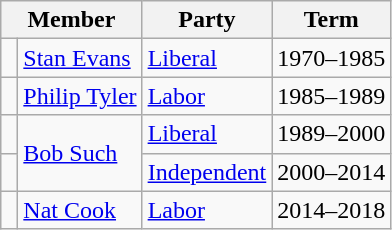<table class="wikitable">
<tr>
<th colspan="2">Member</th>
<th>Party</th>
<th>Term</th>
</tr>
<tr>
<td> </td>
<td><a href='#'>Stan Evans</a></td>
<td><a href='#'>Liberal</a></td>
<td>1970–1985</td>
</tr>
<tr>
<td> </td>
<td><a href='#'>Philip Tyler</a></td>
<td><a href='#'>Labor</a></td>
<td>1985–1989</td>
</tr>
<tr>
<td> </td>
<td rowspan="2"><a href='#'>Bob Such</a></td>
<td><a href='#'>Liberal</a></td>
<td>1989–2000</td>
</tr>
<tr>
<td> </td>
<td><a href='#'>Independent</a></td>
<td>2000–2014</td>
</tr>
<tr>
<td> </td>
<td><a href='#'>Nat Cook</a></td>
<td><a href='#'>Labor</a></td>
<td>2014–2018</td>
</tr>
</table>
